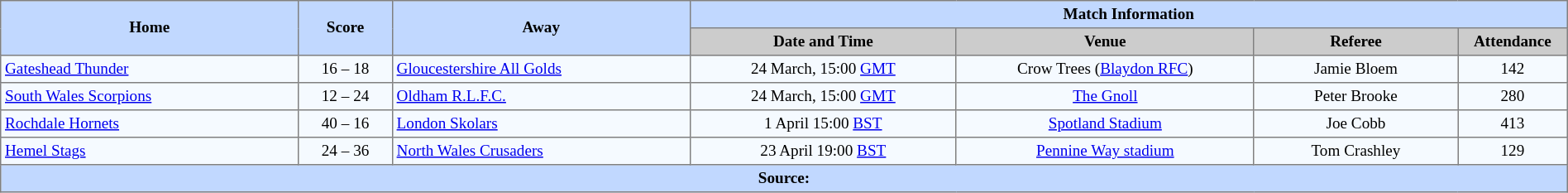<table border="1" cellpadding="3" cellspacing="0" style="border-collapse:collapse; font-size:80%; text-align:center; width:100%;">
<tr style="background:#c1d8ff;">
<th rowspan="2" style="width:19%;">Home</th>
<th rowspan="2" style="width:6%;">Score</th>
<th rowspan="2" style="width:19%;">Away</th>
<th colspan=6>Match Information</th>
</tr>
<tr style="background:#ccc;">
<th width=17%>Date and Time</th>
<th width=19%>Venue</th>
<th width=13%>Referee</th>
<th width=7%>Attendance</th>
</tr>
<tr style="background:#f5faff;">
<td align=left> <a href='#'>Gateshead Thunder</a></td>
<td>16 – 18</td>
<td align=left> <a href='#'>Gloucestershire All Golds</a></td>
<td>24 March, 15:00 <a href='#'>GMT</a></td>
<td>Crow Trees (<a href='#'>Blaydon RFC</a>)</td>
<td>Jamie Bloem</td>
<td>142</td>
</tr>
<tr style="background:#f5faff;">
<td align=left> <a href='#'>South Wales Scorpions</a></td>
<td>12 – 24</td>
<td align=left> <a href='#'>Oldham R.L.F.C.</a></td>
<td>24 March, 15:00 <a href='#'>GMT</a></td>
<td><a href='#'>The Gnoll</a></td>
<td>Peter Brooke</td>
<td>280</td>
</tr>
<tr style="background:#f5faff;">
<td align=left> <a href='#'>Rochdale Hornets</a></td>
<td>40 – 16</td>
<td align=left> <a href='#'>London Skolars</a></td>
<td>1 April 15:00 <a href='#'>BST</a> </td>
<td><a href='#'>Spotland Stadium</a></td>
<td>Joe Cobb</td>
<td>413</td>
</tr>
<tr style="background:#f5faff;">
<td align=left> <a href='#'>Hemel Stags</a></td>
<td>24 – 36</td>
<td align=left>  <a href='#'>North Wales Crusaders</a></td>
<td>23 April 19:00 <a href='#'>BST</a> </td>
<td><a href='#'>Pennine Way stadium</a></td>
<td>Tom Crashley</td>
<td>129</td>
</tr>
<tr style="background:#c1d8ff;">
<th colspan=12>Source:</th>
</tr>
</table>
